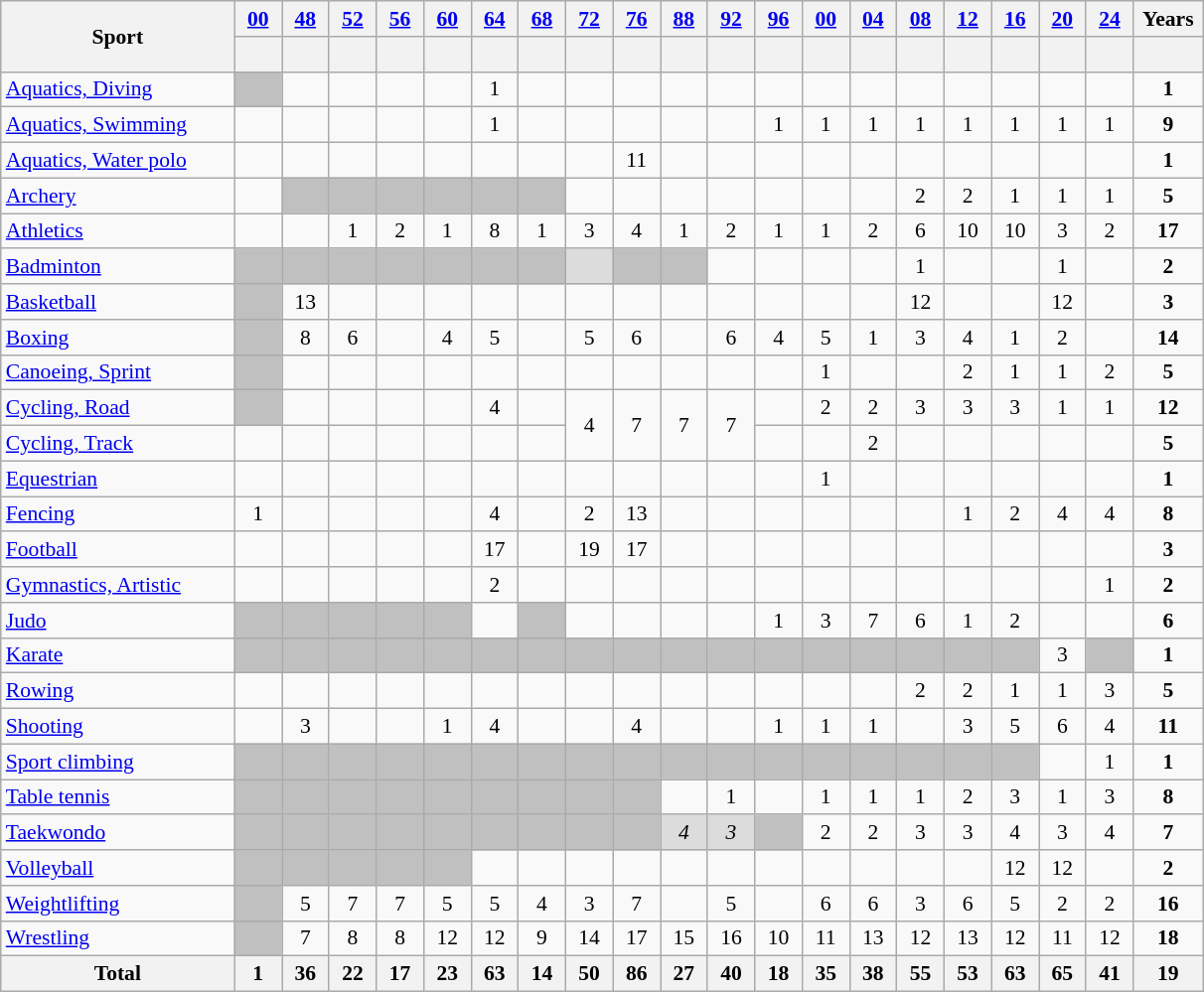<table class="wikitable sortable" size=90% style="text-align:center; font-size:90%">
<tr>
<th rowspan=2 width=150>Sport</th>
<th width=25><a href='#'>00</a></th>
<th width=25><a href='#'>48</a></th>
<th width=25><a href='#'>52</a></th>
<th width=25><a href='#'>56</a></th>
<th width=25><a href='#'>60</a></th>
<th width=25><a href='#'>64</a></th>
<th width=25><a href='#'>68</a></th>
<th width=25><a href='#'>72</a></th>
<th width=25><a href='#'>76</a></th>
<th width=25><a href='#'>88</a></th>
<th width=25><a href='#'>92</a></th>
<th width=25><a href='#'>96</a></th>
<th width=25><a href='#'>00</a></th>
<th width=25><a href='#'>04</a></th>
<th width=25><a href='#'>08</a></th>
<th width=25><a href='#'>12</a></th>
<th width=25><a href='#'>16</a></th>
<th width=25><a href='#'>20</a></th>
<th width=25><a href='#'>24</a></th>
<th width=40>Years</th>
</tr>
<tr>
<th></th>
<th></th>
<th></th>
<th></th>
<th></th>
<th></th>
<th></th>
<th></th>
<th></th>
<th></th>
<th></th>
<th></th>
<th></th>
<th></th>
<th></th>
<th></th>
<th></th>
<th></th>
<th></th>
<th> </th>
</tr>
<tr>
<td align=left> <a href='#'>Aquatics, Diving</a></td>
<td bgcolor=silver></td>
<td></td>
<td></td>
<td></td>
<td></td>
<td>1</td>
<td></td>
<td></td>
<td></td>
<td></td>
<td></td>
<td></td>
<td></td>
<td></td>
<td></td>
<td></td>
<td></td>
<td></td>
<td></td>
<td><strong>1</strong></td>
</tr>
<tr>
<td align=left> <a href='#'>Aquatics, Swimming</a></td>
<td></td>
<td></td>
<td></td>
<td></td>
<td></td>
<td>1</td>
<td></td>
<td></td>
<td></td>
<td></td>
<td></td>
<td>1</td>
<td>1</td>
<td>1</td>
<td>1</td>
<td>1</td>
<td>1</td>
<td>1</td>
<td>1</td>
<td><strong>9</strong></td>
</tr>
<tr>
<td align=left> <a href='#'>Aquatics, Water polo</a></td>
<td></td>
<td></td>
<td></td>
<td></td>
<td></td>
<td></td>
<td></td>
<td></td>
<td>11</td>
<td></td>
<td></td>
<td></td>
<td></td>
<td></td>
<td></td>
<td></td>
<td></td>
<td></td>
<td></td>
<td><strong>1</strong></td>
</tr>
<tr>
<td align=left> <a href='#'>Archery</a></td>
<td></td>
<td bgcolor=silver></td>
<td bgcolor=silver></td>
<td bgcolor=silver></td>
<td bgcolor=silver></td>
<td bgcolor=silver></td>
<td bgcolor=silver></td>
<td></td>
<td></td>
<td></td>
<td></td>
<td></td>
<td></td>
<td></td>
<td>2</td>
<td>2</td>
<td>1</td>
<td>1</td>
<td>1</td>
<td><strong>5</strong></td>
</tr>
<tr>
<td align=left> <a href='#'>Athletics</a></td>
<td></td>
<td></td>
<td>1</td>
<td>2</td>
<td>1</td>
<td>8</td>
<td>1</td>
<td>3</td>
<td>4</td>
<td>1</td>
<td>2</td>
<td>1</td>
<td>1</td>
<td>2</td>
<td>6</td>
<td>10</td>
<td>10</td>
<td>3</td>
<td>2</td>
<td><strong>17</strong></td>
</tr>
<tr>
<td align=left> <a href='#'>Badminton</a></td>
<td bgcolor=silver></td>
<td bgcolor=silver></td>
<td bgcolor=silver></td>
<td bgcolor=silver></td>
<td bgcolor=silver></td>
<td bgcolor=silver></td>
<td bgcolor=silver></td>
<td bgcolor=Gainsboro></td>
<td bgcolor=silver></td>
<td bgcolor=silver></td>
<td></td>
<td></td>
<td></td>
<td></td>
<td>1</td>
<td></td>
<td></td>
<td>1</td>
<td></td>
<td><strong>2</strong></td>
</tr>
<tr>
<td align=left> <a href='#'>Basketball</a></td>
<td bgcolor=silver></td>
<td>13</td>
<td></td>
<td></td>
<td></td>
<td></td>
<td></td>
<td></td>
<td></td>
<td></td>
<td></td>
<td></td>
<td></td>
<td></td>
<td>12</td>
<td></td>
<td></td>
<td>12</td>
<td></td>
<td><strong>3</strong></td>
</tr>
<tr>
<td align=left> <a href='#'>Boxing</a></td>
<td bgcolor=silver></td>
<td>8</td>
<td>6</td>
<td></td>
<td>4</td>
<td>5</td>
<td></td>
<td>5</td>
<td>6</td>
<td></td>
<td>6</td>
<td>4</td>
<td>5</td>
<td>1</td>
<td>3</td>
<td>4</td>
<td>1</td>
<td>2</td>
<td></td>
<td><strong>14</strong></td>
</tr>
<tr>
<td align=left> <a href='#'>Canoeing, Sprint</a></td>
<td bgcolor=silver></td>
<td></td>
<td></td>
<td></td>
<td></td>
<td></td>
<td></td>
<td></td>
<td></td>
<td></td>
<td></td>
<td></td>
<td>1</td>
<td></td>
<td></td>
<td>2</td>
<td>1</td>
<td>1</td>
<td>2</td>
<td><strong>5</strong></td>
</tr>
<tr>
<td align=left> <a href='#'>Cycling, Road</a></td>
<td bgcolor=silver></td>
<td></td>
<td></td>
<td></td>
<td></td>
<td>4</td>
<td></td>
<td rowspan=2>4</td>
<td rowspan=2>7</td>
<td rowspan=2>7</td>
<td rowspan=2>7</td>
<td></td>
<td>2</td>
<td>2</td>
<td>3</td>
<td>3</td>
<td>3</td>
<td>1</td>
<td>1</td>
<td><strong>12</strong></td>
</tr>
<tr>
<td align=left> <a href='#'>Cycling, Track</a></td>
<td></td>
<td></td>
<td></td>
<td></td>
<td></td>
<td></td>
<td></td>
<td></td>
<td></td>
<td>2</td>
<td></td>
<td></td>
<td></td>
<td></td>
<td></td>
<td><strong>5</strong></td>
</tr>
<tr>
<td align=left> <a href='#'>Equestrian</a></td>
<td></td>
<td></td>
<td></td>
<td></td>
<td></td>
<td></td>
<td></td>
<td></td>
<td></td>
<td></td>
<td></td>
<td></td>
<td>1</td>
<td></td>
<td></td>
<td></td>
<td></td>
<td></td>
<td></td>
<td><strong>1</strong></td>
</tr>
<tr>
<td align=left> <a href='#'>Fencing</a></td>
<td>1</td>
<td></td>
<td></td>
<td></td>
<td></td>
<td>4</td>
<td></td>
<td>2</td>
<td>13</td>
<td></td>
<td></td>
<td></td>
<td></td>
<td></td>
<td></td>
<td>1</td>
<td>2</td>
<td>4</td>
<td>4</td>
<td><strong>8</strong></td>
</tr>
<tr>
<td align=left> <a href='#'>Football</a></td>
<td></td>
<td></td>
<td></td>
<td></td>
<td></td>
<td>17</td>
<td></td>
<td>19</td>
<td>17</td>
<td></td>
<td></td>
<td></td>
<td></td>
<td></td>
<td></td>
<td></td>
<td></td>
<td></td>
<td></td>
<td><strong>3</strong></td>
</tr>
<tr>
<td align=left> <a href='#'>Gymnastics, Artistic</a></td>
<td></td>
<td></td>
<td></td>
<td></td>
<td></td>
<td>2</td>
<td></td>
<td></td>
<td></td>
<td></td>
<td></td>
<td></td>
<td></td>
<td></td>
<td></td>
<td></td>
<td></td>
<td></td>
<td>1</td>
<td><strong>2</strong></td>
</tr>
<tr>
<td align=left> <a href='#'>Judo</a></td>
<td bgcolor=silver></td>
<td bgcolor=silver></td>
<td bgcolor=silver></td>
<td bgcolor=silver></td>
<td bgcolor=silver></td>
<td></td>
<td bgcolor=silver></td>
<td></td>
<td></td>
<td></td>
<td></td>
<td>1</td>
<td>3</td>
<td>7</td>
<td>6</td>
<td>1</td>
<td>2</td>
<td></td>
<td></td>
<td><strong>6</strong></td>
</tr>
<tr>
<td align=left> <a href='#'>Karate</a></td>
<td bgcolor=silver></td>
<td bgcolor=silver></td>
<td bgcolor=silver></td>
<td bgcolor=silver></td>
<td bgcolor=silver></td>
<td bgcolor=silver></td>
<td bgcolor=silver></td>
<td bgcolor=silver></td>
<td bgcolor=silver></td>
<td bgcolor=silver></td>
<td bgcolor=silver></td>
<td bgcolor=silver></td>
<td bgcolor=silver></td>
<td bgcolor=silver></td>
<td bgcolor=silver></td>
<td bgcolor=silver></td>
<td bgcolor=silver></td>
<td>3</td>
<td bgcolor=silver></td>
<td><strong>1</strong></td>
</tr>
<tr>
<td align=left> <a href='#'>Rowing</a></td>
<td></td>
<td></td>
<td></td>
<td></td>
<td></td>
<td></td>
<td></td>
<td></td>
<td></td>
<td></td>
<td></td>
<td></td>
<td></td>
<td></td>
<td>2</td>
<td>2</td>
<td>1</td>
<td>1</td>
<td>3</td>
<td><strong>5</strong></td>
</tr>
<tr>
<td align=left> <a href='#'>Shooting</a></td>
<td></td>
<td>3</td>
<td></td>
<td></td>
<td>1</td>
<td>4</td>
<td></td>
<td></td>
<td>4</td>
<td></td>
<td></td>
<td>1</td>
<td>1</td>
<td>1</td>
<td></td>
<td>3</td>
<td>5</td>
<td>6</td>
<td>4</td>
<td><strong>11</strong></td>
</tr>
<tr>
<td align=left> <a href='#'>Sport climbing</a></td>
<td bgcolor=silver></td>
<td bgcolor=silver></td>
<td bgcolor=silver></td>
<td bgcolor=silver></td>
<td bgcolor=silver></td>
<td bgcolor=silver></td>
<td bgcolor=silver></td>
<td bgcolor=silver></td>
<td bgcolor=silver></td>
<td bgcolor=silver></td>
<td bgcolor=silver></td>
<td bgcolor=silver></td>
<td bgcolor=silver></td>
<td bgcolor=silver></td>
<td bgcolor=silver></td>
<td bgcolor=silver></td>
<td bgcolor=silver></td>
<td></td>
<td>1</td>
<td><strong>1</strong></td>
</tr>
<tr>
<td align=left> <a href='#'>Table tennis</a></td>
<td bgcolor=silver></td>
<td bgcolor=silver></td>
<td bgcolor=silver></td>
<td bgcolor=silver></td>
<td bgcolor=silver></td>
<td bgcolor=silver></td>
<td bgcolor=silver></td>
<td bgcolor=silver></td>
<td bgcolor=silver></td>
<td></td>
<td>1</td>
<td></td>
<td>1</td>
<td>1</td>
<td>1</td>
<td>2</td>
<td>3</td>
<td>1</td>
<td>3</td>
<td><strong>8</strong></td>
</tr>
<tr>
<td align=left> <a href='#'>Taekwondo</a></td>
<td bgcolor=silver></td>
<td bgcolor=silver></td>
<td bgcolor=silver></td>
<td bgcolor=silver></td>
<td bgcolor=silver></td>
<td bgcolor=silver></td>
<td bgcolor=silver></td>
<td bgcolor=silver></td>
<td bgcolor=silver></td>
<td bgcolor=Gainsboro><em>4</em></td>
<td bgcolor=Gainsboro><em>3</em></td>
<td bgcolor=silver></td>
<td>2</td>
<td>2</td>
<td>3</td>
<td>3</td>
<td>4</td>
<td>3</td>
<td>4</td>
<td><strong>7</strong></td>
</tr>
<tr>
<td align=left> <a href='#'>Volleyball</a></td>
<td bgcolor=silver></td>
<td bgcolor=silver></td>
<td bgcolor=silver></td>
<td bgcolor=silver></td>
<td bgcolor=silver></td>
<td></td>
<td></td>
<td></td>
<td></td>
<td></td>
<td></td>
<td></td>
<td></td>
<td></td>
<td></td>
<td></td>
<td>12</td>
<td>12</td>
<td></td>
<td><strong>2</strong></td>
</tr>
<tr>
<td align=left> <a href='#'>Weightlifting</a></td>
<td bgcolor=silver></td>
<td>5</td>
<td>7</td>
<td>7</td>
<td>5</td>
<td>5</td>
<td>4</td>
<td>3</td>
<td>7</td>
<td></td>
<td>5</td>
<td></td>
<td>6</td>
<td>6</td>
<td>3</td>
<td>6</td>
<td>5</td>
<td>2</td>
<td>2</td>
<td><strong>16</strong></td>
</tr>
<tr>
<td align=left> <a href='#'>Wrestling</a></td>
<td bgcolor=silver></td>
<td>7</td>
<td>8</td>
<td>8</td>
<td>12</td>
<td>12</td>
<td>9</td>
<td>14</td>
<td>17</td>
<td>15</td>
<td>16</td>
<td>10</td>
<td>11</td>
<td>13</td>
<td>12</td>
<td>13</td>
<td>12</td>
<td>11</td>
<td>12</td>
<td><strong>18</strong></td>
</tr>
<tr>
<th>Total</th>
<th>1</th>
<th>36</th>
<th>22</th>
<th>17</th>
<th>23</th>
<th>63</th>
<th>14</th>
<th>50</th>
<th>86</th>
<th>27</th>
<th>40</th>
<th>18</th>
<th>35</th>
<th>38</th>
<th>55</th>
<th>53</th>
<th>63</th>
<th>65</th>
<th>41</th>
<th>19</th>
</tr>
</table>
